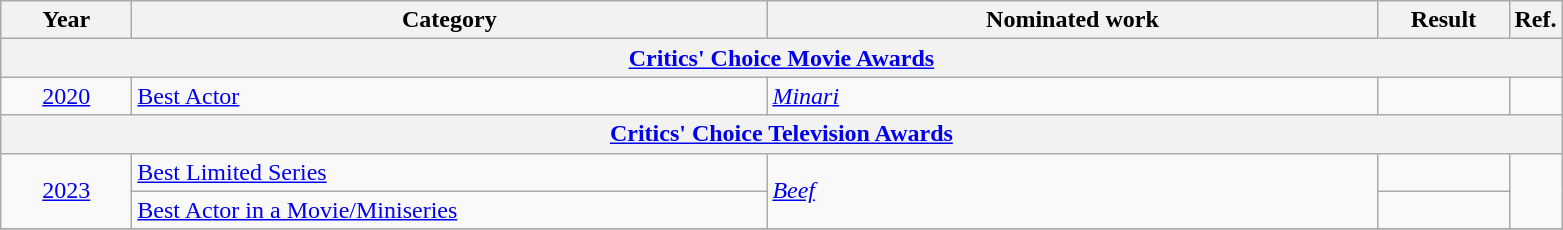<table class=wikitable>
<tr>
<th scope="col" style="width:5em;">Year</th>
<th scope="col" style="width:26em;">Category</th>
<th scope="col" style="width:25em;">Nominated work</th>
<th scope="col" style="width:5em;">Result</th>
<th>Ref.</th>
</tr>
<tr>
<th colspan=5><a href='#'>Critics' Choice Movie Awards</a></th>
</tr>
<tr>
<td style="text-align:center;", rowspan=1><a href='#'>2020</a></td>
<td><a href='#'>Best Actor</a></td>
<td><em><a href='#'>Minari</a></em></td>
<td></td>
<td></td>
</tr>
<tr>
<th colspan=5><a href='#'>Critics' Choice Television Awards</a></th>
</tr>
<tr>
<td style="text-align:center;", rowspan="2"><a href='#'>2023</a></td>
<td><a href='#'>Best Limited Series</a></td>
<td rowspan=2><em><a href='#'>Beef</a></em></td>
<td></td>
<td rowspan="2"></td>
</tr>
<tr>
<td><a href='#'>Best Actor in a Movie/Miniseries</a></td>
<td></td>
</tr>
<tr>
</tr>
</table>
